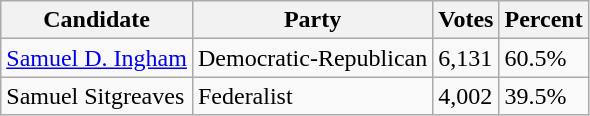<table class=wikitable>
<tr>
<th>Candidate</th>
<th>Party</th>
<th>Votes</th>
<th>Percent</th>
</tr>
<tr>
<td><a href='#'>Samuel D. Ingham</a></td>
<td>Democratic-Republican</td>
<td>6,131</td>
<td>60.5%</td>
</tr>
<tr>
<td>Samuel Sitgreaves</td>
<td>Federalist</td>
<td>4,002</td>
<td>39.5%</td>
</tr>
</table>
